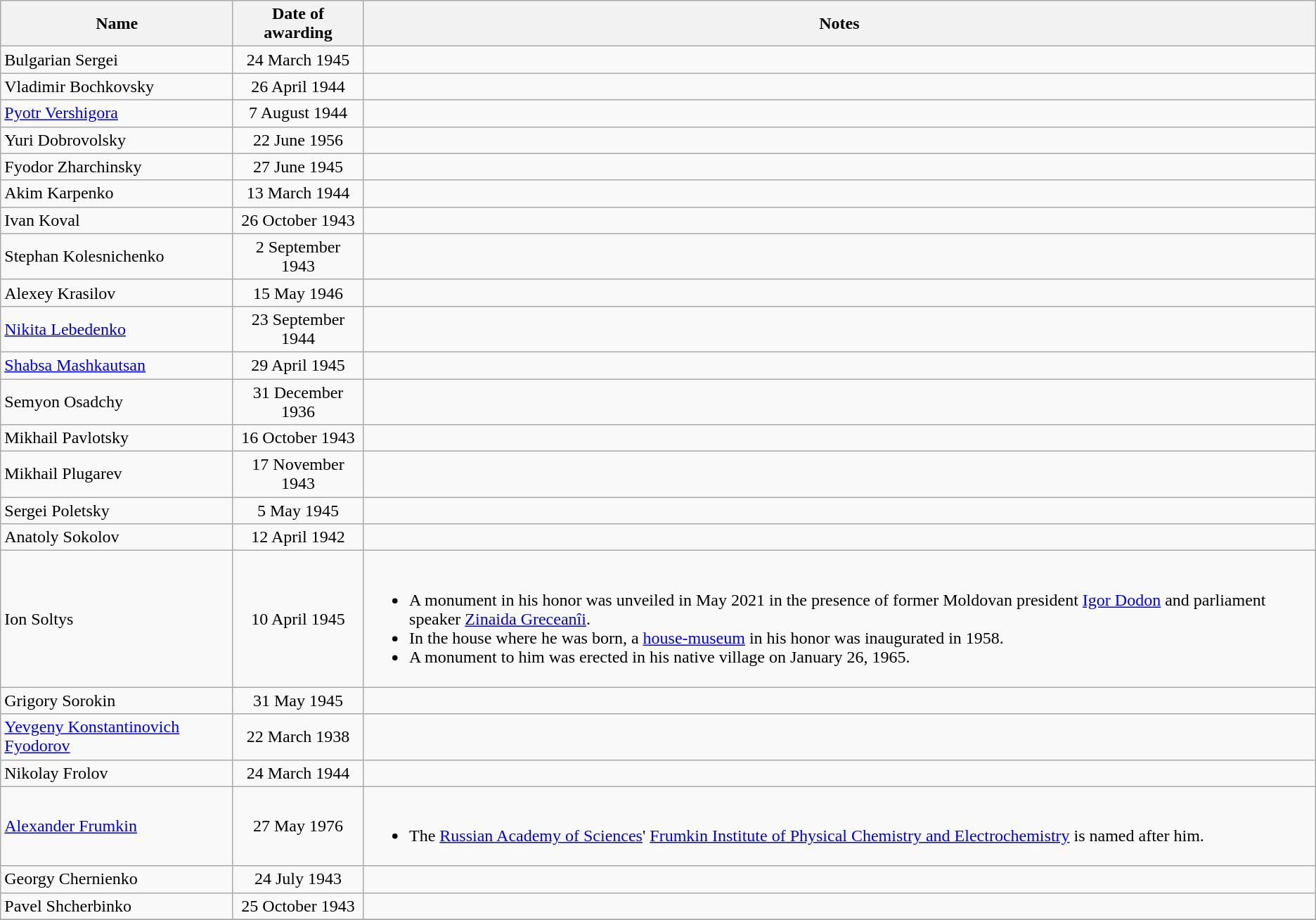<table class="wikitable">
<tr>
<th>Name</th>
<th>Date of awarding</th>
<th>Notes</th>
</tr>
<tr>
<td>Bulgarian Sergei</td>
<td align="center">24 March 1945</td>
<td></td>
</tr>
<tr>
<td>Vladimir Bochkovsky</td>
<td align="center">26 April 1944</td>
<td></td>
</tr>
<tr>
<td><a href='#'>Pyotr Vershigora</a></td>
<td align="center">7 August 1944</td>
<td></td>
</tr>
<tr>
<td>Yuri Dobrovolsky</td>
<td align="center">22 June 1956</td>
<td></td>
</tr>
<tr>
<td>Fyodor Zharchinsky</td>
<td align="center">27 June 1945</td>
<td></td>
</tr>
<tr>
<td>Akim Karpenko</td>
<td align="center">13 March 1944</td>
<td></td>
</tr>
<tr>
<td>Ivan Koval</td>
<td align="center">26 October 1943</td>
<td></td>
</tr>
<tr>
<td>Stephan Kolesnichenko</td>
<td align="center">2 September 1943</td>
<td></td>
</tr>
<tr>
<td>Alexey Krasilov</td>
<td align="center">15 May 1946</td>
<td></td>
</tr>
<tr>
<td><a href='#'>Nikita Lebedenko</a></td>
<td align="center">23 September 1944</td>
<td></td>
</tr>
<tr>
<td><a href='#'>Shabsa Mashkautsan</a></td>
<td align="center">29 April 1945</td>
<td></td>
</tr>
<tr>
<td>Semyon Osadchy</td>
<td align="center">31 December 1936</td>
<td></td>
</tr>
<tr>
<td>Mikhail Pavlotsky</td>
<td align="center">16 October 1943</td>
<td></td>
</tr>
<tr>
<td>Mikhail Plugarev</td>
<td align="center">17 November 1943</td>
<td></td>
</tr>
<tr>
<td>Sergei Poletsky</td>
<td align="center">5 May 1945</td>
<td></td>
</tr>
<tr>
<td>Anatoly Sokolov</td>
<td align="center">12 April 1942</td>
<td></td>
</tr>
<tr>
<td>Ion Soltys</td>
<td align="center">10 April 1945</td>
<td><br><ul><li>A monument in his honor was unveiled in May 2021 in the presence of former Moldovan president <a href='#'>Igor Dodon</a> and parliament speaker <a href='#'>Zinaida Greceanîi</a>.</li><li>In the house where he was born, a <a href='#'>house-museum</a> in his honor was inaugurated in 1958.</li><li>A monument to him was erected in his native village on January 26, 1965.</li></ul></td>
</tr>
<tr>
<td>Grigory Sorokin</td>
<td align="center">31 May 1945</td>
<td></td>
</tr>
<tr>
<td><a href='#'>Yevgeny Konstantinovich Fyodorov</a></td>
<td align="center">22 March 1938</td>
<td></td>
</tr>
<tr>
<td>Nikolay Frolov</td>
<td align="center">24 March 1944</td>
<td></td>
</tr>
<tr>
<td><a href='#'>Alexander Frumkin</a></td>
<td align="center">27 May 1976</td>
<td><br><ul><li>The <a href='#'>Russian Academy of Sciences</a>' <a href='#'>Frumkin Institute of Physical Chemistry and Electrochemistry</a> is named after him.</li></ul></td>
</tr>
<tr>
<td>Georgy Chernienko</td>
<td align="center">24 July 1943</td>
<td></td>
</tr>
<tr>
<td>Pavel Shcherbinko</td>
<td align="center">25 October 1943</td>
<td></td>
</tr>
<tr>
</tr>
</table>
